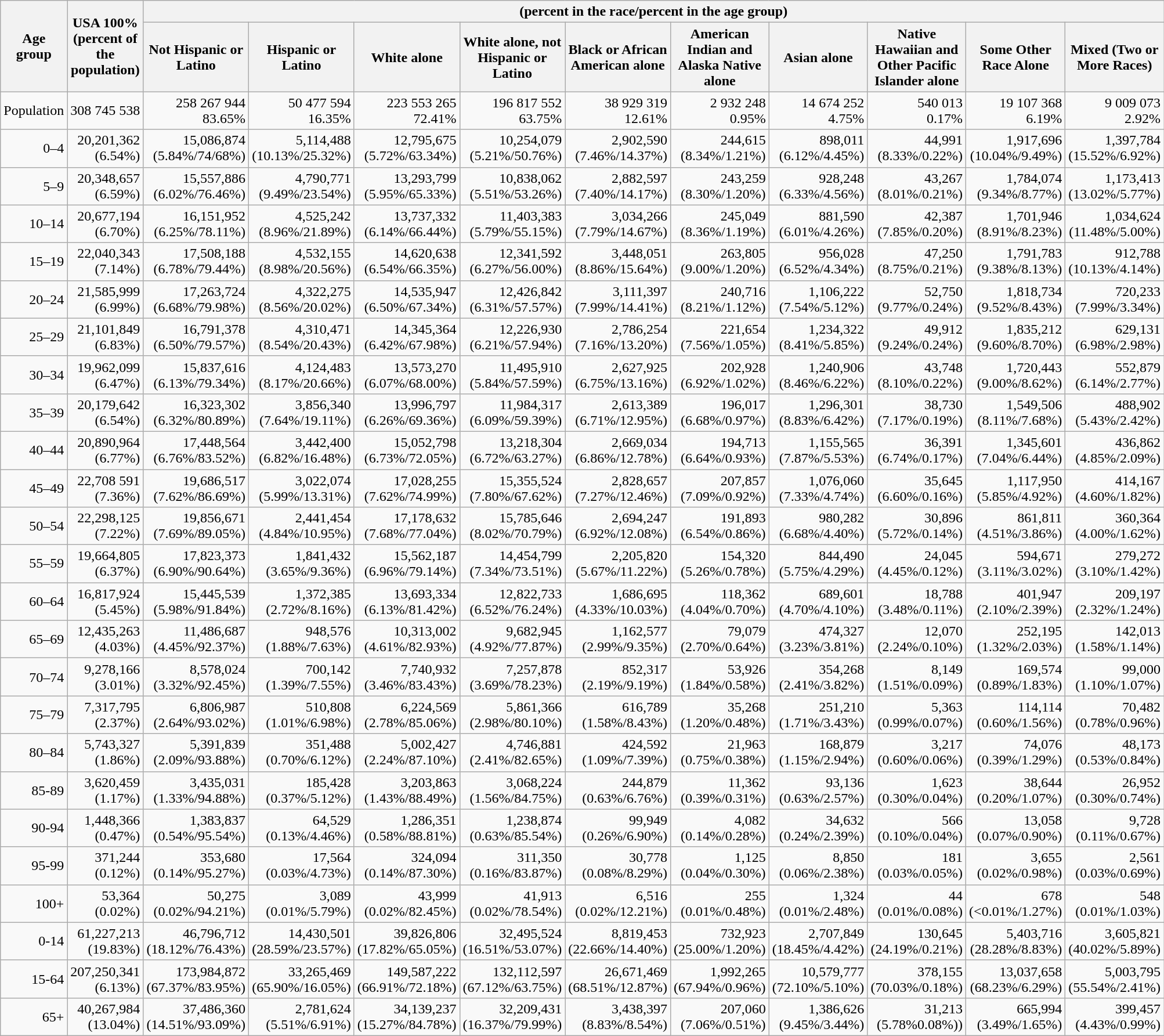<table class="wikitable" style="text-align: right;">
<tr>
<th rowspan=2 style="width:50pt;">Age group</th>
<th rowspan=2 style="width:70pt;">USA 100% (percent of the population)</th>
<th colspan=10>(percent in the race/percent in the age group)</th>
</tr>
<tr>
<th style="width:70pt;">Not Hispanic or Latino</th>
<th style="width:70pt;">Hispanic or Latino</th>
<th style="width:70pt;">White alone</th>
<th style="width:70pt;">White alone, not Hispanic or Latino</th>
<th style="width:70pt;">Black or African American alone</th>
<th style="width:70pt;">American Indian and Alaska Native alone</th>
<th style="width:70pt;">Asian alone</th>
<th style="width:70pt;">Native Hawaiian and Other Pacific Islander alone</th>
<th style="width:70pt;">Some Other Race Alone</th>
<th style="width:70pt;">Mixed (Two or More Races)</th>
</tr>
<tr>
<td>Population</td>
<td>308 745 538</td>
<td>258 267 944<br>83.65%</td>
<td>50 477 594<br>16.35%</td>
<td>223 553 265<br>72.41%</td>
<td>196 817 552<br>63.75%</td>
<td>38 929 319<br>12.61%</td>
<td>2 932 248<br>0.95%</td>
<td>14 674 252<br>4.75%</td>
<td>540 013<br>0.17%</td>
<td>19 107 368<br>6.19%</td>
<td>9 009 073<br>2.92%</td>
</tr>
<tr>
<td>0–4</td>
<td>20,201,362 (6.54%)</td>
<td>15,086,874 (5.84%/74/68%)</td>
<td>5,114,488 (10.13%/25.32%)</td>
<td>12,795,675 (5.72%/63.34%)</td>
<td>10,254,079 (5.21%/50.76%)</td>
<td>2,902,590 (7.46%/14.37%)</td>
<td>244,615 (8.34%/1.21%)</td>
<td>898,011 (6.12%/4.45%)</td>
<td>44,991 (8.33%/0.22%)</td>
<td>1,917,696 (10.04%/9.49%)</td>
<td>1,397,784 (15.52%/6.92%)</td>
</tr>
<tr>
<td>5–9</td>
<td>20,348,657 (6.59%)</td>
<td>15,557,886 (6.02%/76.46%)</td>
<td>4,790,771 (9.49%/23.54%)</td>
<td>13,293,799 (5.95%/65.33%)</td>
<td>10,838,062 (5.51%/53.26%)</td>
<td>2,882,597 (7.40%/14.17%)</td>
<td>243,259 (8.30%/1.20%)</td>
<td>928,248 (6.33%/4.56%)</td>
<td>43,267 (8.01%/0.21%)</td>
<td>1,784,074 (9.34%/8.77%)</td>
<td>1,173,413 (13.02%/5.77%)</td>
</tr>
<tr>
<td>10–14</td>
<td>20,677,194 (6.70%)</td>
<td>16,151,952 (6.25%/78.11%)</td>
<td>4,525,242 (8.96%/21.89%)</td>
<td>13,737,332 (6.14%/66.44%)</td>
<td>11,403,383 (5.79%/55.15%)</td>
<td>3,034,266 (7.79%/14.67%)</td>
<td>245,049 (8.36%/1.19%)</td>
<td>881,590 (6.01%/4.26%)</td>
<td>42,387 (7.85%/0.20%)</td>
<td>1,701,946 (8.91%/8.23%)</td>
<td>1,034,624 (11.48%/5.00%)</td>
</tr>
<tr>
<td>15–19</td>
<td>22,040,343 (7.14%)</td>
<td>17,508,188 (6.78%/79.44%)</td>
<td>4,532,155 (8.98%/20.56%)</td>
<td>14,620,638 (6.54%/66.35%)</td>
<td>12,341,592 (6.27%/56.00%)</td>
<td>3,448,051 (8.86%/15.64%)</td>
<td>263,805 (9.00%/1.20%)</td>
<td>956,028 (6.52%/4.34%)</td>
<td>47,250 (8.75%/0.21%)</td>
<td>1,791,783 (9.38%/8.13%)</td>
<td>912,788 (10.13%/4.14%)</td>
</tr>
<tr>
<td>20–24</td>
<td>21,585,999 (6.99%)</td>
<td>17,263,724 (6.68%/79.98%)</td>
<td>4,322,275 (8.56%/20.02%)</td>
<td>14,535,947 (6.50%/67.34%)</td>
<td>12,426,842 (6.31%/57.57%)</td>
<td>3,111,397 (7.99%/14.41%)</td>
<td>240,716 (8.21%/1.12%)</td>
<td>1,106,222 (7.54%/5.12%)</td>
<td>52,750 (9.77%/0.24%)</td>
<td>1,818,734 (9.52%/8.43%)</td>
<td>720,233 (7.99%/3.34%)</td>
</tr>
<tr>
<td>25–29</td>
<td>21,101,849 (6.83%)</td>
<td>16,791,378 (6.50%/79.57%)</td>
<td>4,310,471 (8.54%/20.43%)</td>
<td>14,345,364 (6.42%/67.98%)</td>
<td>12,226,930 (6.21%/57.94%)</td>
<td>2,786,254 (7.16%/13.20%)</td>
<td>221,654 (7.56%/1.05%)</td>
<td>1,234,322 (8.41%/5.85%)</td>
<td>49,912 (9.24%/0.24%)</td>
<td>1,835,212 (9.60%/8.70%)</td>
<td>629,131 (6.98%/2.98%)</td>
</tr>
<tr>
<td>30–34</td>
<td>19,962,099 (6.47%)</td>
<td>15,837,616 (6.13%/79.34%)</td>
<td>4,124,483 (8.17%/20.66%)</td>
<td>13,573,270 (6.07%/68.00%)</td>
<td>11,495,910 (5.84%/57.59%)</td>
<td>2,627,925 (6.75%/13.16%)</td>
<td>202,928 (6.92%/1.02%)</td>
<td>1,240,906 (8.46%/6.22%)</td>
<td>43,748 (8.10%/0.22%)</td>
<td>1,720,443 (9.00%/8.62%)</td>
<td>552,879 (6.14%/2.77%)</td>
</tr>
<tr>
<td>35–39</td>
<td>20,179,642 (6.54%)</td>
<td>16,323,302 (6.32%/80.89%)</td>
<td>3,856,340 (7.64%/19.11%)</td>
<td>13,996,797 (6.26%/69.36%)</td>
<td>11,984,317 (6.09%/59.39%)</td>
<td>2,613,389 (6.71%/12.95%)</td>
<td>196,017 (6.68%/0.97%)</td>
<td>1,296,301 (8.83%/6.42%)</td>
<td>38,730 (7.17%/0.19%)</td>
<td>1,549,506 (8.11%/7.68%)</td>
<td>488,902 (5.43%/2.42%)</td>
</tr>
<tr>
<td>40–44</td>
<td>20,890,964 (6.77%)</td>
<td>17,448,564 (6.76%/83.52%)</td>
<td>3,442,400 (6.82%/16.48%)</td>
<td>15,052,798 (6.73%/72.05%)</td>
<td>13,218,304 (6.72%/63.27%)</td>
<td>2,669,034 (6.86%/12.78%)</td>
<td>194,713 (6.64%/0.93%)</td>
<td>1,155,565 (7.87%/5.53%)</td>
<td>36,391 (6.74%/0.17%)</td>
<td>1,345,601 (7.04%/6.44%)</td>
<td>436,862 (4.85%/2.09%)</td>
</tr>
<tr>
<td>45–49</td>
<td>22,708 591 (7.36%)</td>
<td>19,686,517 (7.62%/86.69%)</td>
<td>3,022,074 (5.99%/13.31%)</td>
<td>17,028,255 (7.62%/74.99%)</td>
<td>15,355,524 (7.80%/67.62%)</td>
<td>2,828,657 (7.27%/12.46%)</td>
<td>207,857 (7.09%/0.92%)</td>
<td>1,076,060 (7.33%/4.74%)</td>
<td>35,645 (6.60%/0.16%)</td>
<td>1,117,950 (5.85%/4.92%)</td>
<td>414,167 (4.60%/1.82%)</td>
</tr>
<tr>
<td>50–54</td>
<td>22,298,125 (7.22%)</td>
<td>19,856,671 (7.69%/89.05%)</td>
<td>2,441,454 (4.84%/10.95%)</td>
<td>17,178,632 (7.68%/77.04%)</td>
<td>15,785,646 (8.02%/70.79%)</td>
<td>2,694,247 (6.92%/12.08%)</td>
<td>191,893 (6.54%/0.86%)</td>
<td>980,282 (6.68%/4.40%)</td>
<td>30,896 (5.72%/0.14%)</td>
<td>861,811 (4.51%/3.86%)</td>
<td>360,364 (4.00%/1.62%)</td>
</tr>
<tr>
<td>55–59</td>
<td>19,664,805 (6.37%)</td>
<td>17,823,373 (6.90%/90.64%)</td>
<td>1,841,432 (3.65%/9.36%)</td>
<td>15,562,187 (6.96%/79.14%)</td>
<td>14,454,799 (7.34%/73.51%)</td>
<td>2,205,820 (5.67%/11.22%)</td>
<td>154,320 (5.26%/0.78%)</td>
<td>844,490 (5.75%/4.29%)</td>
<td>24,045 (4.45%/0.12%)</td>
<td>594,671 (3.11%/3.02%)</td>
<td>279,272 (3.10%/1.42%)</td>
</tr>
<tr>
<td>60–64</td>
<td>16,817,924 (5.45%)</td>
<td>15,445,539 (5.98%/91.84%)</td>
<td>1,372,385 (2.72%/8.16%)</td>
<td>13,693,334 (6.13%/81.42%)</td>
<td>12,822,733 (6.52%/76.24%)</td>
<td>1,686,695 (4.33%/10.03%)</td>
<td>118,362 (4.04%/0.70%)</td>
<td>689,601 (4.70%/4.10%)</td>
<td>18,788 (3.48%/0.11%)</td>
<td>401,947 (2.10%/2.39%)</td>
<td>209,197 (2.32%/1.24%)</td>
</tr>
<tr>
<td>65–69</td>
<td>12,435,263 (4.03%)</td>
<td>11,486,687 (4.45%/92.37%)</td>
<td>948,576 (1.88%/7.63%)</td>
<td>10,313,002 (4.61%/82.93%)</td>
<td>9,682,945 (4.92%/77.87%)</td>
<td>1,162,577 (2.99%/9.35%)</td>
<td>79,079 (2.70%/0.64%)</td>
<td>474,327 (3.23%/3.81%)</td>
<td>12,070 (2.24%/0.10%)</td>
<td>252,195 (1.32%/2.03%)</td>
<td>142,013 (1.58%/1.14%)</td>
</tr>
<tr>
<td>70–74</td>
<td>9,278,166 (3.01%)</td>
<td>8,578,024 (3.32%/92.45%)</td>
<td>700,142 (1.39%/7.55%)</td>
<td>7,740,932 (3.46%/83.43%)</td>
<td>7,257,878 (3.69%/78.23%)</td>
<td>852,317 (2.19%/9.19%)</td>
<td>53,926 (1.84%/0.58%)</td>
<td>354,268 (2.41%/3.82%)</td>
<td>8,149 (1.51%/0.09%)</td>
<td>169,574 (0.89%/1.83%)</td>
<td>99,000 (1.10%/1.07%)</td>
</tr>
<tr>
<td>75–79</td>
<td>7,317,795 (2.37%)</td>
<td>6,806,987 (2.64%/93.02%)</td>
<td>510,808 (1.01%/6.98%)</td>
<td>6,224,569 (2.78%/85.06%)</td>
<td>5,861,366 (2.98%/80.10%)</td>
<td>616,789 (1.58%/8.43%)</td>
<td>35,268 (1.20%/0.48%)</td>
<td>251,210 (1.71%/3.43%)</td>
<td>5,363 (0.99%/0.07%)</td>
<td>114,114 (0.60%/1.56%)</td>
<td>70,482 (0.78%/0.96%)</td>
</tr>
<tr>
<td>80–84</td>
<td>5,743,327 (1.86%)</td>
<td>5,391,839 (2.09%/93.88%)</td>
<td>351,488 (0.70%/6.12%)</td>
<td>5,002,427 (2.24%/87.10%)</td>
<td>4,746,881 (2.41%/82.65%)</td>
<td>424,592 (1.09%/7.39%)</td>
<td>21,963 (0.75%/0.38%)</td>
<td>168,879 (1.15%/2.94%)</td>
<td>3,217 (0.60%/0.06%)</td>
<td>74,076 (0.39%/1.29%)</td>
<td>48,173 (0.53%/0.84%)</td>
</tr>
<tr>
<td>85-89</td>
<td>3,620,459 (1.17%)</td>
<td>3,435,031 (1.33%/94.88%)</td>
<td>185,428 (0.37%/5.12%)</td>
<td>3,203,863 (1.43%/88.49%)</td>
<td>3,068,224 (1.56%/84.75%)</td>
<td>244,879 (0.63%/6.76%)</td>
<td>11,362 (0.39%/0.31%)</td>
<td>93,136 (0.63%/2.57%)</td>
<td>1,623 (0.30%/0.04%)</td>
<td>38,644 (0.20%/1.07%)</td>
<td>26,952 (0.30%/0.74%)</td>
</tr>
<tr>
<td>90-94</td>
<td>1,448,366 (0.47%)</td>
<td>1,383,837 (0.54%/95.54%)</td>
<td>64,529 (0.13%/4.46%)</td>
<td>1,286,351 (0.58%/88.81%)</td>
<td>1,238,874 (0.63%/85.54%)</td>
<td>99,949 (0.26%/6.90%)</td>
<td>4,082 (0.14%/0.28%)</td>
<td>34,632 (0.24%/2.39%)</td>
<td>566 (0.10%/0.04%)</td>
<td>13,058 (0.07%/0.90%)</td>
<td>9,728 (0.11%/0.67%)</td>
</tr>
<tr>
<td>95-99</td>
<td>371,244 (0.12%)</td>
<td>353,680 (0.14%/95.27%)</td>
<td>17,564 (0.03%/4.73%)</td>
<td>324,094 (0.14%/87.30%)</td>
<td>311,350 (0.16%/83.87%)</td>
<td>30,778 (0.08%/8.29%)</td>
<td>1,125 (0.04%/0.30%)</td>
<td>8,850 (0.06%/2.38%)</td>
<td>181 (0.03%/0.05%)</td>
<td>3,655 (0.02%/0.98%)</td>
<td>2,561 (0.03%/0.69%)</td>
</tr>
<tr>
<td>100+</td>
<td>53,364 (0.02%)</td>
<td>50,275 (0.02%/94.21%)</td>
<td>3,089 (0.01%/5.79%)</td>
<td>43,999 (0.02%/82.45%)</td>
<td>41,913 (0.02%/78.54%)</td>
<td>6,516 (0.02%/12.21%)</td>
<td>255 (0.01%/0.48%)</td>
<td>1,324 (0.01%/2.48%)</td>
<td>44 (0.01%/0.08%)</td>
<td>678 (<0.01%/1.27%)</td>
<td>548 (0.01%/1.03%)</td>
</tr>
<tr>
<td>0-14</td>
<td>61,227,213 (19.83%)</td>
<td>46,796,712 (18.12%/76.43%)</td>
<td>14,430,501 (28.59%/23.57%)</td>
<td>39,826,806 (17.82%/65.05%)</td>
<td>32,495,524 (16.51%/53.07%)</td>
<td>8,819,453 (22.66%/14.40%)</td>
<td>732,923 (25.00%/1.20%)</td>
<td>2,707,849 (18.45%/4.42%)</td>
<td>130,645 (24.19%/0.21%)</td>
<td>5,403,716 (28.28%/8.83%)</td>
<td>3,605,821 (40.02%/5.89%)</td>
</tr>
<tr>
<td>15-64</td>
<td>207,250,341 (6.13%)</td>
<td>173,984,872 (67.37%/83.95%)</td>
<td>33,265,469 (65.90%/16.05%)</td>
<td>149,587,222 (66.91%/72.18%)</td>
<td>132,112,597 (67.12%/63.75%)</td>
<td>26,671,469 (68.51%/12.87%)</td>
<td>1,992,265 (67.94%/0.96%)</td>
<td>10,579,777 (72.10%/5.10%)</td>
<td>378,155 (70.03%/0.18%)</td>
<td>13,037,658 (68.23%/6.29%)</td>
<td>5,003,795 (55.54%/2.41%)</td>
</tr>
<tr>
<td>65+</td>
<td>40,267,984 (13.04%)</td>
<td>37,486,360 (14.51%/93.09%)</td>
<td>2,781,624 (5.51%/6.91%)</td>
<td>34,139,237 (15.27%/84.78%)</td>
<td>32,209,431 (16.37%/79.99%)</td>
<td>3,438,397 (8.83%/8.54%)</td>
<td>207,060 (7.06%/0.51%)</td>
<td>1,386,626 (9.45%/3.44%)</td>
<td>31,213 (5.78%0.08%))</td>
<td>665,994 (3.49%/1.65%)</td>
<td>399,457 (4.43%/0.99%)</td>
</tr>
</table>
